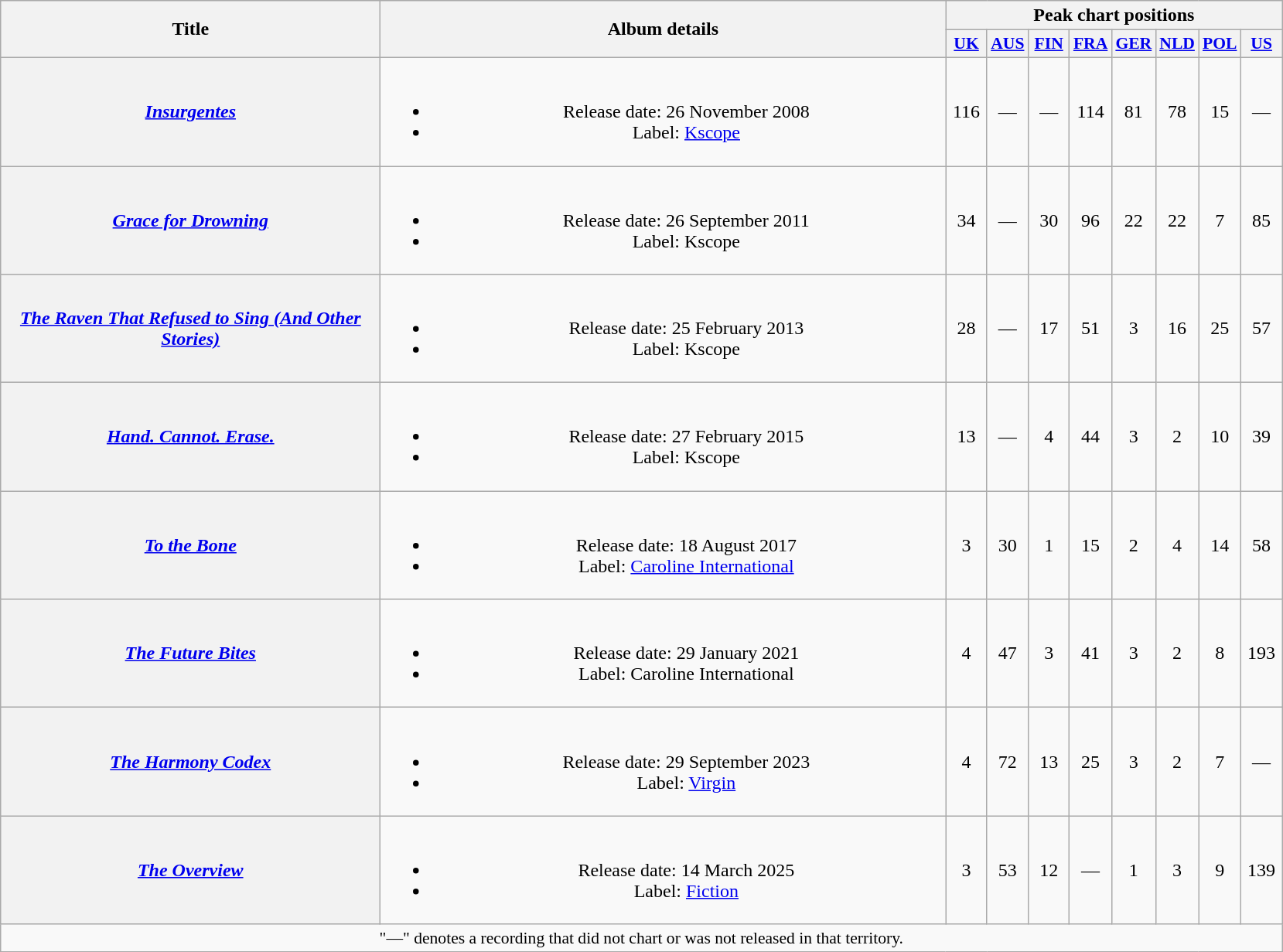<table class="wikitable plainrowheaders" style="text-align:center;">
<tr>
<th scope="col" rowspan="2" style="width:20em;">Title</th>
<th scope="col" rowspan="2" style="width:30em;">Album details</th>
<th scope="col" colspan="9">Peak chart positions</th>
</tr>
<tr>
<th scope="col" style="width:2em;font-size:90%;"><a href='#'>UK</a><br></th>
<th scope="col" style="width:2em;font-size:90%;"><a href='#'>AUS</a><br></th>
<th scope="col" style="width:2em;font-size:90%;"><a href='#'>FIN</a><br></th>
<th scope="col" style="width:2em;font-size:90%;"><a href='#'>FRA</a><br></th>
<th scope="col" style="width:2em;font-size:90%;"><a href='#'>GER</a><br></th>
<th scope="col" style="width:2em;font-size:90%;"><a href='#'>NLD</a><br></th>
<th scope="col" style="width:2em;font-size:90%;"><a href='#'>POL</a><br></th>
<th scope="col" style="width:2em;font-size:90%;"><a href='#'>US</a><br></th>
</tr>
<tr>
<th scope="row"><em><a href='#'>Insurgentes</a></em></th>
<td><br><ul><li>Release date: 26 November 2008</li><li>Label: <a href='#'>Kscope</a></li></ul></td>
<td>116</td>
<td>—</td>
<td>—</td>
<td>114</td>
<td>81</td>
<td>78</td>
<td>15</td>
<td>—</td>
</tr>
<tr>
<th scope="row"><em><a href='#'>Grace for Drowning</a></em></th>
<td><br><ul><li>Release date: 26 September 2011</li><li>Label: Kscope</li></ul></td>
<td>34</td>
<td>—</td>
<td>30</td>
<td>96</td>
<td>22</td>
<td>22</td>
<td>7</td>
<td>85</td>
</tr>
<tr>
<th scope="row"><em><a href='#'>The Raven That Refused to Sing (And Other Stories)</a></em></th>
<td><br><ul><li>Release date: 25 February 2013</li><li>Label: Kscope</li></ul></td>
<td>28</td>
<td>—</td>
<td>17</td>
<td>51</td>
<td>3</td>
<td>16</td>
<td>25</td>
<td>57</td>
</tr>
<tr>
<th scope="row"><em><a href='#'>Hand. Cannot. Erase.</a></em></th>
<td><br><ul><li>Release date: 27 February 2015</li><li>Label: Kscope</li></ul></td>
<td>13</td>
<td>—</td>
<td>4</td>
<td>44</td>
<td>3</td>
<td>2</td>
<td>10</td>
<td>39</td>
</tr>
<tr>
<th scope="row"><em><a href='#'>To the Bone</a></em></th>
<td><br><ul><li>Release date: 18 August 2017</li><li>Label: <a href='#'>Caroline International</a></li></ul></td>
<td>3</td>
<td>30</td>
<td>1</td>
<td>15</td>
<td>2</td>
<td>4</td>
<td>14</td>
<td>58</td>
</tr>
<tr>
<th scope="row"><em><a href='#'>The Future Bites</a></em></th>
<td><br><ul><li>Release date: 29 January 2021</li><li>Label: Caroline International</li></ul></td>
<td>4</td>
<td>47</td>
<td>3</td>
<td>41</td>
<td>3</td>
<td>2</td>
<td>8</td>
<td>193</td>
</tr>
<tr>
<th scope="row"><em><a href='#'>The Harmony Codex</a></em></th>
<td><br><ul><li>Release date: 29 September 2023</li><li>Label: <a href='#'>Virgin</a></li></ul></td>
<td>4</td>
<td>72</td>
<td>13</td>
<td>25</td>
<td>3</td>
<td>2</td>
<td>7</td>
<td>—</td>
</tr>
<tr>
<th scope="row"><em><a href='#'>The Overview</a></em></th>
<td><br><ul><li>Release date: 14 March 2025</li><li>Label: <a href='#'>Fiction</a></li></ul></td>
<td>3</td>
<td>53</td>
<td>12<br></td>
<td>—</td>
<td>1</td>
<td>3</td>
<td>9</td>
<td>139</td>
</tr>
<tr>
<td colspan="10" style="font-size:90%">"—" denotes a recording that did not chart or was not released in that territory.</td>
</tr>
</table>
